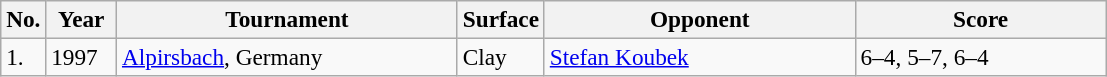<table class="sortable wikitable" style=font-size:97%>
<tr>
<th style="width:20px" class="unsortable">No.</th>
<th style="width:40px">Year</th>
<th style="width:220px">Tournament</th>
<th style="width:50px">Surface</th>
<th style="width:200px">Opponent</th>
<th style="width:160px" class="unsortable">Score</th>
</tr>
<tr>
<td>1.</td>
<td>1997</td>
<td><a href='#'>Alpirsbach</a>, Germany</td>
<td>Clay</td>
<td> <a href='#'>Stefan Koubek</a></td>
<td>6–4, 5–7, 6–4</td>
</tr>
</table>
